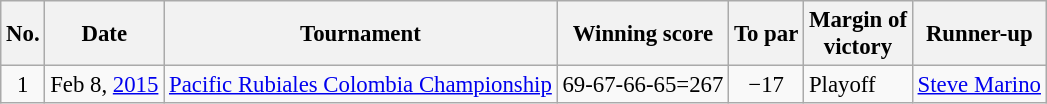<table class="wikitable" style="font-size:95%;">
<tr>
<th>No.</th>
<th>Date</th>
<th>Tournament</th>
<th>Winning score</th>
<th>To par</th>
<th>Margin of<br>victory</th>
<th>Runner-up</th>
</tr>
<tr>
<td align=center>1</td>
<td align=right>Feb 8, <a href='#'>2015</a></td>
<td><a href='#'>Pacific Rubiales Colombia Championship</a></td>
<td>69-67-66-65=267</td>
<td align=center>−17</td>
<td>Playoff</td>
<td> <a href='#'>Steve Marino</a></td>
</tr>
</table>
